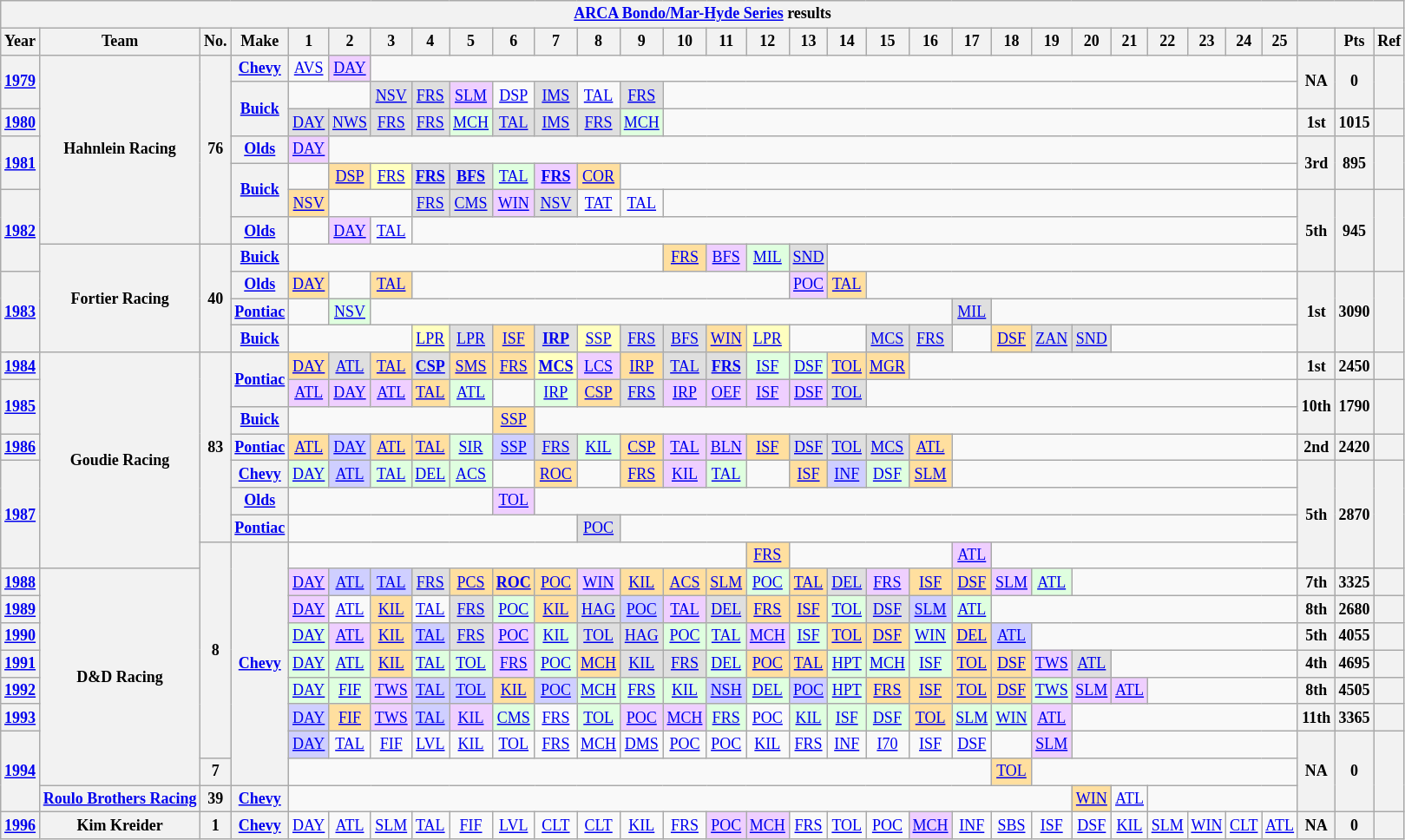<table class="wikitable" style="text-align:center; font-size:75%">
<tr>
<th colspan=45><a href='#'>ARCA Bondo/Mar-Hyde Series</a> results</th>
</tr>
<tr>
<th>Year</th>
<th>Team</th>
<th>No.</th>
<th>Make</th>
<th>1</th>
<th>2</th>
<th>3</th>
<th>4</th>
<th>5</th>
<th>6</th>
<th>7</th>
<th>8</th>
<th>9</th>
<th>10</th>
<th>11</th>
<th>12</th>
<th>13</th>
<th>14</th>
<th>15</th>
<th>16</th>
<th>17</th>
<th>18</th>
<th>19</th>
<th>20</th>
<th>21</th>
<th>22</th>
<th>23</th>
<th>24</th>
<th>25</th>
<th></th>
<th>Pts</th>
<th>Ref</th>
</tr>
<tr>
<th rowspan=2><a href='#'>1979</a></th>
<th rowspan=7>Hahnlein Racing</th>
<th rowspan=7>76</th>
<th><a href='#'>Chevy</a></th>
<td><a href='#'>AVS</a></td>
<td style="background:#EFCFFF;"><a href='#'>DAY</a><br></td>
<td colspan=23></td>
<th rowspan=2>NA</th>
<th rowspan=2>0</th>
<th rowspan=2></th>
</tr>
<tr>
<th rowspan=2><a href='#'>Buick</a></th>
<td colspan=2></td>
<td style="background:#DFDFDF;"><a href='#'>NSV</a><br></td>
<td style="background:#DFDFDF;"><a href='#'>FRS</a><br></td>
<td style="background:#EFCFFF;"><a href='#'>SLM</a><br></td>
<td><a href='#'>DSP</a></td>
<td style="background:#DFDFDF;"><a href='#'>IMS</a><br></td>
<td><a href='#'>TAL</a></td>
<td style="background:#DFDFDF;"><a href='#'>FRS</a><br></td>
<td colspan=16></td>
</tr>
<tr>
<th><a href='#'>1980</a></th>
<td style="background:#DFDFDF;"><a href='#'>DAY</a><br></td>
<td style="background:#DFDFDF;"><a href='#'>NWS</a><br></td>
<td style="background:#DFDFDF;"><a href='#'>FRS</a><br></td>
<td style="background:#DFDFDF;"><a href='#'>FRS</a><br></td>
<td style="background:#DFFFDF;"><a href='#'>MCH</a><br></td>
<td style="background:#DFDFDF;"><a href='#'>TAL</a><br></td>
<td style="background:#DFDFDF;"><a href='#'>IMS</a><br></td>
<td style="background:#DFDFDF;"><a href='#'>FRS</a><br></td>
<td style="background:#DFFFDF;"><a href='#'>MCH</a><br></td>
<td colspan=16></td>
<th>1st</th>
<th>1015</th>
<th></th>
</tr>
<tr>
<th rowspan=2><a href='#'>1981</a></th>
<th><a href='#'>Olds</a></th>
<td style="background:#EFCFFF;"><a href='#'>DAY</a><br></td>
<td colspan=24></td>
<th rowspan=2>3rd</th>
<th rowspan=2>895</th>
<th rowspan=2></th>
</tr>
<tr>
<th rowspan=2><a href='#'>Buick</a></th>
<td></td>
<td style="background:#FFDF9F;"><a href='#'>DSP</a><br></td>
<td style="background:#FFFFBF;"><a href='#'>FRS</a><br></td>
<td style="background:#DFDFDF;"><strong><a href='#'>FRS</a></strong><br></td>
<td style="background:#DFDFDF;"><strong><a href='#'>BFS</a></strong><br></td>
<td style="background:#DFFFDF;"><a href='#'>TAL</a><br></td>
<td style="background:#EFCFFF;"><strong><a href='#'>FRS</a></strong><br></td>
<td style="background:#FFDF9F;"><a href='#'>COR</a><br></td>
<td colspan=17></td>
</tr>
<tr>
<th rowspan=3><a href='#'>1982</a></th>
<td style="background:#FFDF9F;"><a href='#'>NSV</a><br></td>
<td colspan=2></td>
<td style="background:#DFDFDF;"><a href='#'>FRS</a><br></td>
<td style="background:#DFDFDF;"><a href='#'>CMS</a><br></td>
<td style="background:#EFCFFF;"><a href='#'>WIN</a><br></td>
<td style="background:#DFDFDF;"><a href='#'>NSV</a><br></td>
<td><a href='#'>TAT</a></td>
<td><a href='#'>TAL</a></td>
<td colspan=16></td>
<th rowspan=3>5th</th>
<th rowspan=3>945</th>
<th rowspan=3></th>
</tr>
<tr>
<th><a href='#'>Olds</a></th>
<td></td>
<td style="background:#EFCFFF;"><a href='#'>DAY</a><br></td>
<td><a href='#'>TAL</a></td>
<td colspan=22></td>
</tr>
<tr>
<th rowspan=4>Fortier Racing</th>
<th rowspan=4>40</th>
<th><a href='#'>Buick</a></th>
<td colspan=9></td>
<td style="background:#FFDF9F;"><a href='#'>FRS</a><br></td>
<td style="background:#EFCFFF;"><a href='#'>BFS</a><br></td>
<td style="background:#DFFFDF;"><a href='#'>MIL</a><br></td>
<td style="background:#DFDFDF;"><a href='#'>SND</a><br></td>
<td colspan=12></td>
</tr>
<tr>
<th rowspan=3><a href='#'>1983</a></th>
<th><a href='#'>Olds</a></th>
<td style="background:#FFDF9F;"><a href='#'>DAY</a><br></td>
<td></td>
<td style="background:#FFDF9F;"><a href='#'>TAL</a><br></td>
<td colspan=9></td>
<td style="background:#EFCFFF;"><a href='#'>POC</a><br></td>
<td style="background:#FFDF9F;"><a href='#'>TAL</a><br></td>
<td colspan=11></td>
<th rowspan=3>1st</th>
<th rowspan=3>3090</th>
<th rowspan=3></th>
</tr>
<tr>
<th><a href='#'>Pontiac</a></th>
<td></td>
<td style="background:#DFFFDF;"><a href='#'>NSV</a><br></td>
<td colspan=14></td>
<td style="background:#DFDFDF;"><a href='#'>MIL</a><br></td>
<td colspan=8></td>
</tr>
<tr>
<th><a href='#'>Buick</a></th>
<td colspan=3></td>
<td style="background:#FFFFBF;"><a href='#'>LPR</a><br></td>
<td style="background:#DFDFDF;"><a href='#'>LPR</a><br></td>
<td style="background:#FFDF9F;"><a href='#'>ISF</a><br></td>
<td style="background:#DFDFDF;"><strong><a href='#'>IRP</a></strong><br></td>
<td style="background:#FFFFBF;"><a href='#'>SSP</a><br></td>
<td style="background:#DFDFDF;"><a href='#'>FRS</a><br></td>
<td style="background:#DFDFDF;"><a href='#'>BFS</a><br></td>
<td style="background:#FFDF9F;"><a href='#'>WIN</a><br></td>
<td style="background:#FFFFBF;"><a href='#'>LPR</a><br></td>
<td colspan=2></td>
<td style="background:#DFDFDF;"><a href='#'>MCS</a><br></td>
<td style="background:#DFDFDF;"><a href='#'>FRS</a><br></td>
<td></td>
<td style="background:#FFDF9F;"><a href='#'>DSF</a><br></td>
<td style="background:#DFDFDF;"><a href='#'>ZAN</a><br></td>
<td style="background:#DFDFDF;"><a href='#'>SND</a><br></td>
<td colspan=5></td>
</tr>
<tr>
<th><a href='#'>1984</a></th>
<th rowspan=8>Goudie Racing</th>
<th rowspan=7>83</th>
<th rowspan=2><a href='#'>Pontiac</a></th>
<td style="background:#FFDF9F;"><a href='#'>DAY</a><br></td>
<td style="background:#DFDFDF;"><a href='#'>ATL</a><br></td>
<td style="background:#FFDF9F;"><a href='#'>TAL</a><br></td>
<td style="background:#DFDFDF;"><strong><a href='#'>CSP</a></strong><br></td>
<td style="background:#FFDF9F;"><a href='#'>SMS</a><br></td>
<td style="background:#FFDF9F;"><a href='#'>FRS</a><br></td>
<td style="background:#FFFFBF;"><strong><a href='#'>MCS</a></strong><br></td>
<td style="background:#EFCFFF;"><a href='#'>LCS</a><br></td>
<td style="background:#FFDF9F;"><a href='#'>IRP</a><br></td>
<td style="background:#DFDFDF;"><a href='#'>TAL</a><br></td>
<td style="background:#DFDFDF;"><strong><a href='#'>FRS</a></strong><br></td>
<td style="background:#DFFFDF;"><a href='#'>ISF</a><br></td>
<td style="background:#DFFFDF;"><a href='#'>DSF</a><br></td>
<td style="background:#FFDF9F;"><a href='#'>TOL</a><br></td>
<td style="background:#FFDF9F;"><a href='#'>MGR</a><br></td>
<td colspan=10></td>
<th>1st</th>
<th>2450</th>
<th></th>
</tr>
<tr>
<th rowspan=2><a href='#'>1985</a></th>
<td style="background:#EFCFFF;"><a href='#'>ATL</a><br></td>
<td style="background:#EFCFFF;"><a href='#'>DAY</a><br></td>
<td style="background:#EFCFFF;"><a href='#'>ATL</a><br></td>
<td style="background:#FFDF9F;"><a href='#'>TAL</a><br></td>
<td style="background:#DFFFDF;"><a href='#'>ATL</a><br></td>
<td></td>
<td style="background:#DFFFDF;"><a href='#'>IRP</a><br></td>
<td style="background:#FFDF9F;"><a href='#'>CSP</a><br></td>
<td style="background:#DFDFDF;"><a href='#'>FRS</a><br></td>
<td style="background:#EFCFFF;"><a href='#'>IRP</a><br></td>
<td style="background:#EFCFFF;"><a href='#'>OEF</a><br></td>
<td style="background:#EFCFFF;"><a href='#'>ISF</a><br></td>
<td style="background:#EFCFFF;"><a href='#'>DSF</a><br></td>
<td style="background:#DFDFDF;"><a href='#'>TOL</a><br></td>
<td colspan=11></td>
<th rowspan=2>10th</th>
<th rowspan=2>1790</th>
<th rowspan=2></th>
</tr>
<tr>
<th><a href='#'>Buick</a></th>
<td colspan=5></td>
<td style="background:#FFDF9F;"><a href='#'>SSP</a><br></td>
<td colspan=19></td>
</tr>
<tr>
<th><a href='#'>1986</a></th>
<th><a href='#'>Pontiac</a></th>
<td style="background:#FFDF9F;"><a href='#'>ATL</a><br></td>
<td style="background:#CFCFFF;"><a href='#'>DAY</a><br></td>
<td style="background:#FFDF9F;"><a href='#'>ATL</a><br></td>
<td style="background:#FFDF9F;"><a href='#'>TAL</a><br></td>
<td style="background:#DFFFDF;"><a href='#'>SIR</a><br></td>
<td style="background:#CFCFFF;"><a href='#'>SSP</a><br></td>
<td style="background:#DFDFDF;"><a href='#'>FRS</a><br></td>
<td style="background:#DFFFDF;"><a href='#'>KIL</a><br></td>
<td style="background:#FFDF9F;"><a href='#'>CSP</a><br></td>
<td style="background:#EFCFFF;"><a href='#'>TAL</a><br></td>
<td style="background:#EFCFFF;"><a href='#'>BLN</a><br></td>
<td style="background:#FFDF9F;"><a href='#'>ISF</a><br></td>
<td style="background:#DFDFDF;"><a href='#'>DSF</a><br></td>
<td style="background:#DFDFDF;"><a href='#'>TOL</a><br></td>
<td style="background:#DFDFDF;"><a href='#'>MCS</a><br></td>
<td style="background:#FFDF9F;"><a href='#'>ATL</a><br></td>
<td colspan=9></td>
<th>2nd</th>
<th>2420</th>
<th></th>
</tr>
<tr>
<th rowspan=4><a href='#'>1987</a></th>
<th><a href='#'>Chevy</a></th>
<td style="background:#DFFFDF;"><a href='#'>DAY</a><br></td>
<td style="background:#CFCFFF;"><a href='#'>ATL</a><br></td>
<td style="background:#DFFFDF;"><a href='#'>TAL</a><br></td>
<td style="background:#DFFFDF;"><a href='#'>DEL</a><br></td>
<td style="background:#DFFFDF;"><a href='#'>ACS</a><br></td>
<td></td>
<td style="background:#FFDF9F;"><a href='#'>ROC</a><br></td>
<td></td>
<td style="background:#FFDF9F;"><a href='#'>FRS</a><br></td>
<td style="background:#EFCFFF;"><a href='#'>KIL</a><br></td>
<td style="background:#DFFFDF;"><a href='#'>TAL</a><br></td>
<td></td>
<td style="background:#FFDF9F;"><a href='#'>ISF</a><br></td>
<td style="background:#CFCFFF;"><a href='#'>INF</a><br></td>
<td style="background:#DFFFDF;"><a href='#'>DSF</a><br></td>
<td style="background:#FFDF9F;"><a href='#'>SLM</a><br></td>
<td colspan=9></td>
<th rowspan=4>5th</th>
<th rowspan=4>2870</th>
<th rowspan=4></th>
</tr>
<tr>
<th><a href='#'>Olds</a></th>
<td colspan=5></td>
<td style="background:#EFCFFF;"><a href='#'>TOL</a><br></td>
<td colspan=19></td>
</tr>
<tr>
<th><a href='#'>Pontiac</a></th>
<td colspan=7></td>
<td style="background:#DFDFDF;"><a href='#'>POC</a><br></td>
<td colspan=17></td>
</tr>
<tr>
<th rowspan=8>8</th>
<th rowspan=9><a href='#'>Chevy</a></th>
<td colspan=11></td>
<td style="background:#FFDF9F;"><a href='#'>FRS</a><br></td>
<td colspan=4></td>
<td style="background:#EFCFFF;"><a href='#'>ATL</a><br></td>
<td colspan=8></td>
</tr>
<tr>
<th><a href='#'>1988</a></th>
<th rowspan=8>D&D Racing</th>
<td style="background:#EFCFFF;"><a href='#'>DAY</a><br></td>
<td style="background:#CFCFFF;"><a href='#'>ATL</a><br></td>
<td style="background:#CFCFFF;"><a href='#'>TAL</a><br></td>
<td style="background:#DFDFDF;"><a href='#'>FRS</a><br></td>
<td style="background:#FFDF9F;"><a href='#'>PCS</a><br></td>
<td style="background:#FFDF9F;"><strong><a href='#'>ROC</a></strong><br></td>
<td style="background:#FFDF9F;"><a href='#'>POC</a><br></td>
<td style="background:#EFCFFF;"><a href='#'>WIN</a><br></td>
<td style="background:#FFDF9F;"><a href='#'>KIL</a><br></td>
<td style="background:#FFDF9F;"><a href='#'>ACS</a><br></td>
<td style="background:#FFDF9F;"><a href='#'>SLM</a><br></td>
<td style="background:#DFFFDF;"><a href='#'>POC</a><br></td>
<td style="background:#FFDF9F;"><a href='#'>TAL</a><br></td>
<td style="background:#DFDFDF;"><a href='#'>DEL</a><br></td>
<td style="background:#EFCFFF;"><a href='#'>FRS</a><br></td>
<td style="background:#FFDF9F;"><a href='#'>ISF</a><br></td>
<td style="background:#FFDF9F;"><a href='#'>DSF</a><br></td>
<td style="background:#EFCFFF;"><a href='#'>SLM</a><br></td>
<td style="background:#DFFFDF;"><a href='#'>ATL</a><br></td>
<td colspan=6></td>
<th>7th</th>
<th>3325</th>
<th></th>
</tr>
<tr>
<th><a href='#'>1989</a></th>
<td style="background:#EFCFFF;"><a href='#'>DAY</a><br></td>
<td><a href='#'>ATL</a></td>
<td style="background:#FFDF9F;"><a href='#'>KIL</a><br></td>
<td><a href='#'>TAL</a></td>
<td style="background:#DFDFDF;"><a href='#'>FRS</a><br></td>
<td style="background:#DFFFDF;"><a href='#'>POC</a><br></td>
<td style="background:#FFDF9F;"><a href='#'>KIL</a><br></td>
<td style="background:#DFDFDF;"><a href='#'>HAG</a><br></td>
<td style="background:#CFCFFF;"><a href='#'>POC</a><br></td>
<td style="background:#EFCFFF;"><a href='#'>TAL</a><br></td>
<td style="background:#DFDFDF;"><a href='#'>DEL</a><br></td>
<td style="background:#FFDF9F;"><a href='#'>FRS</a><br></td>
<td style="background:#FFDF9F;"><a href='#'>ISF</a><br></td>
<td style="background:#DFFFDF;"><a href='#'>TOL</a><br></td>
<td style="background:#DFDFDF;"><a href='#'>DSF</a><br></td>
<td style="background:#CFCFFF;"><a href='#'>SLM</a><br></td>
<td style="background:#DFFFDF;"><a href='#'>ATL</a><br></td>
<td colspan=8></td>
<th>8th</th>
<th>2680</th>
<th></th>
</tr>
<tr>
<th><a href='#'>1990</a></th>
<td style="background:#DFFFDF;"><a href='#'>DAY</a><br></td>
<td style="background:#EFCFFF;"><a href='#'>ATL</a><br></td>
<td style="background:#FFDF9F;"><a href='#'>KIL</a><br></td>
<td style="background:#CFCFFF;"><a href='#'>TAL</a><br></td>
<td style="background:#DFDFDF;"><a href='#'>FRS</a><br></td>
<td style="background:#EFCFFF;"><a href='#'>POC</a><br></td>
<td style="background:#DFFFDF;"><a href='#'>KIL</a><br></td>
<td style="background:#DFDFDF;"><a href='#'>TOL</a><br></td>
<td style="background:#DFDFDF;"><a href='#'>HAG</a><br></td>
<td style="background:#DFFFDF;"><a href='#'>POC</a><br></td>
<td style="background:#DFFFDF;"><a href='#'>TAL</a><br></td>
<td style="background:#EFCFFF;"><a href='#'>MCH</a><br></td>
<td style="background:#DFFFDF;"><a href='#'>ISF</a><br></td>
<td style="background:#FFDF9F;"><a href='#'>TOL</a><br></td>
<td style="background:#FFDF9F;"><a href='#'>DSF</a><br></td>
<td style="background:#DFFFDF;"><a href='#'>WIN</a><br></td>
<td style="background:#FFDF9F;"><a href='#'>DEL</a><br></td>
<td style="background:#CFCFFF;"><a href='#'>ATL</a><br></td>
<td colspan=7></td>
<th>5th</th>
<th>4055</th>
<th></th>
</tr>
<tr>
<th><a href='#'>1991</a></th>
<td style="background:#DFFFDF;"><a href='#'>DAY</a><br></td>
<td style="background:#DFFFDF;"><a href='#'>ATL</a><br></td>
<td style="background:#FFDF9F;"><a href='#'>KIL</a><br></td>
<td style="background:#DFFFDF;"><a href='#'>TAL</a><br></td>
<td style="background:#DFFFDF;"><a href='#'>TOL</a><br></td>
<td style="background:#EFCFFF;"><a href='#'>FRS</a><br></td>
<td style="background:#DFFFDF;"><a href='#'>POC</a><br></td>
<td style="background:#FFDF9F;"><a href='#'>MCH</a><br></td>
<td style="background:#DFDFDF;"><a href='#'>KIL</a><br></td>
<td style="background:#DFDFDF;"><a href='#'>FRS</a><br></td>
<td style="background:#DFFFDF;"><a href='#'>DEL</a><br></td>
<td style="background:#FFDF9F;"><a href='#'>POC</a><br></td>
<td style="background:#FFDF9F;"><a href='#'>TAL</a><br></td>
<td style="background:#DFFFDF;"><a href='#'>HPT</a><br></td>
<td style="background:#DFFFDF;"><a href='#'>MCH</a><br></td>
<td style="background:#DFFFDF;"><a href='#'>ISF</a><br></td>
<td style="background:#FFDF9F;"><a href='#'>TOL</a><br></td>
<td style="background:#FFDF9F;"><a href='#'>DSF</a><br></td>
<td style="background:#EFCFFF;"><a href='#'>TWS</a><br></td>
<td style="background:#DFDFDF;"><a href='#'>ATL</a><br></td>
<td colspan=5></td>
<th>4th</th>
<th>4695</th>
<th></th>
</tr>
<tr>
<th><a href='#'>1992</a></th>
<td style="background:#DFFFDF;"><a href='#'>DAY</a><br></td>
<td style="background:#DFFFDF;"><a href='#'>FIF</a><br></td>
<td style="background:#EFCFFF;"><a href='#'>TWS</a><br></td>
<td style="background:#CFCFFF;"><a href='#'>TAL</a><br></td>
<td style="background:#CFCFFF;"><a href='#'>TOL</a><br></td>
<td style="background:#FFDF9F;"><a href='#'>KIL</a><br></td>
<td style="background:#CFCFFF;"><a href='#'>POC</a><br></td>
<td style="background:#DFFFDF;"><a href='#'>MCH</a><br></td>
<td style="background:#DFFFDF;"><a href='#'>FRS</a><br></td>
<td style="background:#DFFFDF;"><a href='#'>KIL</a><br></td>
<td style="background:#CFCFFF;"><a href='#'>NSH</a><br></td>
<td style="background:#DFFFDF;"><a href='#'>DEL</a><br></td>
<td style="background:#CFCFFF;"><a href='#'>POC</a><br></td>
<td style="background:#DFFFDF;"><a href='#'>HPT</a><br></td>
<td style="background:#FFDF9F;"><a href='#'>FRS</a><br></td>
<td style="background:#FFDF9F;"><a href='#'>ISF</a><br></td>
<td style="background:#FFDF9F;"><a href='#'>TOL</a><br></td>
<td style="background:#FFDF9F;"><a href='#'>DSF</a><br></td>
<td style="background:#DFFFDF;"><a href='#'>TWS</a><br></td>
<td style="background:#EFCFFF;"><a href='#'>SLM</a><br></td>
<td style="background:#EFCFFF;"><a href='#'>ATL</a><br></td>
<td colspan=4></td>
<th>8th</th>
<th>4505</th>
<th></th>
</tr>
<tr>
<th><a href='#'>1993</a></th>
<td style="background:#CFCFFF;"><a href='#'>DAY</a><br></td>
<td style="background:#FFDF9F;"><a href='#'>FIF</a><br></td>
<td style="background:#EFCFFF;"><a href='#'>TWS</a><br></td>
<td style="background:#CFCFFF;"><a href='#'>TAL</a><br></td>
<td style="background:#EFCFFF;"><a href='#'>KIL</a><br></td>
<td style="background:#DFFFDF;"><a href='#'>CMS</a><br></td>
<td><a href='#'>FRS</a></td>
<td style="background:#DFFFDF;"><a href='#'>TOL</a><br></td>
<td style="background:#EFCFFF;"><a href='#'>POC</a><br></td>
<td style="background:#EFCFFF;"><a href='#'>MCH</a><br></td>
<td style="background:#DFFFDF;"><a href='#'>FRS</a><br></td>
<td><a href='#'>POC</a></td>
<td style="background:#DFFFDF;"><a href='#'>KIL</a><br></td>
<td style="background:#DFFFDF;"><a href='#'>ISF</a><br></td>
<td style="background:#DFFFDF;"><a href='#'>DSF</a><br></td>
<td style="background:#FFDF9F;"><a href='#'>TOL</a><br></td>
<td style="background:#DFFFDF;"><a href='#'>SLM</a><br></td>
<td style="background:#DFFFDF;"><a href='#'>WIN</a><br></td>
<td style="background:#EFCFFF;"><a href='#'>ATL</a><br></td>
<td colspan=6></td>
<th>11th</th>
<th>3365</th>
<th></th>
</tr>
<tr>
<th rowspan=3><a href='#'>1994</a></th>
<td style="background:#CFCFFF;"><a href='#'>DAY</a><br></td>
<td><a href='#'>TAL</a></td>
<td><a href='#'>FIF</a></td>
<td><a href='#'>LVL</a></td>
<td><a href='#'>KIL</a></td>
<td><a href='#'>TOL</a></td>
<td><a href='#'>FRS</a></td>
<td><a href='#'>MCH</a></td>
<td><a href='#'>DMS</a></td>
<td><a href='#'>POC</a></td>
<td><a href='#'>POC</a></td>
<td><a href='#'>KIL</a></td>
<td><a href='#'>FRS</a></td>
<td><a href='#'>INF</a></td>
<td><a href='#'>I70</a></td>
<td><a href='#'>ISF</a></td>
<td><a href='#'>DSF</a></td>
<td></td>
<td style="background:#EFCFFF;"><a href='#'>SLM</a><br></td>
<td colspan=6></td>
<th rowspan=3>NA</th>
<th rowspan=3>0</th>
<th rowspan=3></th>
</tr>
<tr>
<th>7</th>
<td colspan=17></td>
<td style="background:#FFDF9F;"><a href='#'>TOL</a><br></td>
<td colspan=7></td>
</tr>
<tr>
<th><a href='#'>Roulo Brothers Racing</a></th>
<th>39</th>
<th><a href='#'>Chevy</a></th>
<td colspan=19></td>
<td style="background:#FFDF9F;"><a href='#'>WIN</a><br></td>
<td><a href='#'>ATL</a></td>
<td colspan=4></td>
</tr>
<tr>
<th><a href='#'>1996</a></th>
<th>Kim Kreider</th>
<th>1</th>
<th><a href='#'>Chevy</a></th>
<td><a href='#'>DAY</a></td>
<td><a href='#'>ATL</a></td>
<td><a href='#'>SLM</a></td>
<td><a href='#'>TAL</a></td>
<td><a href='#'>FIF</a></td>
<td><a href='#'>LVL</a></td>
<td><a href='#'>CLT</a></td>
<td><a href='#'>CLT</a></td>
<td><a href='#'>KIL</a></td>
<td><a href='#'>FRS</a></td>
<td style="background:#EFCFFF;"><a href='#'>POC</a><br></td>
<td style="background:#EFCFFF;"><a href='#'>MCH</a><br></td>
<td><a href='#'>FRS</a></td>
<td><a href='#'>TOL</a></td>
<td><a href='#'>POC</a></td>
<td style="background:#EFCFFF;"><a href='#'>MCH</a><br></td>
<td><a href='#'>INF</a></td>
<td><a href='#'>SBS</a></td>
<td><a href='#'>ISF</a></td>
<td><a href='#'>DSF</a></td>
<td><a href='#'>KIL</a></td>
<td><a href='#'>SLM</a></td>
<td><a href='#'>WIN</a></td>
<td><a href='#'>CLT</a></td>
<td><a href='#'>ATL</a></td>
<th>NA</th>
<th>0</th>
<th></th>
</tr>
</table>
